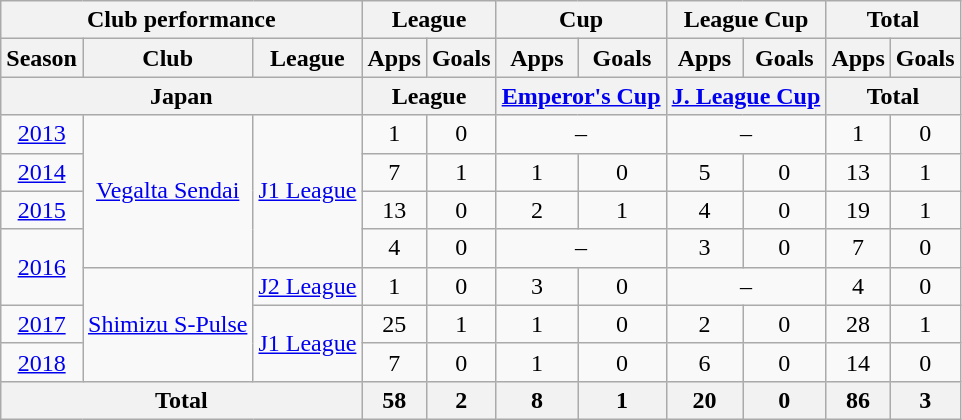<table class="wikitable" style="text-align:center;">
<tr>
<th colspan=3>Club performance</th>
<th colspan=2>League</th>
<th colspan=2>Cup</th>
<th colspan=2>League Cup</th>
<th colspan=2>Total</th>
</tr>
<tr>
<th>Season</th>
<th>Club</th>
<th>League</th>
<th>Apps</th>
<th>Goals</th>
<th>Apps</th>
<th>Goals</th>
<th>Apps</th>
<th>Goals</th>
<th>Apps</th>
<th>Goals</th>
</tr>
<tr>
<th colspan=3>Japan</th>
<th colspan=2>League</th>
<th colspan=2><a href='#'>Emperor's Cup</a></th>
<th colspan=2><a href='#'>J. League Cup</a></th>
<th colspan=2>Total</th>
</tr>
<tr>
<td><a href='#'>2013</a></td>
<td rowspan="4"><a href='#'>Vegalta Sendai</a></td>
<td rowspan="4"><a href='#'>J1 League</a></td>
<td>1</td>
<td>0</td>
<td colspan="2">–</td>
<td colspan="2">–</td>
<td>1</td>
<td>0</td>
</tr>
<tr>
<td><a href='#'>2014</a></td>
<td>7</td>
<td>1</td>
<td>1</td>
<td>0</td>
<td>5</td>
<td>0</td>
<td>13</td>
<td>1</td>
</tr>
<tr>
<td><a href='#'>2015</a></td>
<td>13</td>
<td>0</td>
<td>2</td>
<td>1</td>
<td>4</td>
<td>0</td>
<td>19</td>
<td>1</td>
</tr>
<tr>
<td rowspan="2"><a href='#'>2016</a></td>
<td>4</td>
<td>0</td>
<td colspan="2">–</td>
<td>3</td>
<td>0</td>
<td>7</td>
<td>0</td>
</tr>
<tr>
<td rowspan="3"><a href='#'>Shimizu S-Pulse</a></td>
<td><a href='#'>J2 League</a></td>
<td>1</td>
<td>0</td>
<td>3</td>
<td>0</td>
<td colspan="2">–</td>
<td>4</td>
<td>0</td>
</tr>
<tr>
<td><a href='#'>2017</a></td>
<td rowspan="2"><a href='#'>J1 League</a></td>
<td>25</td>
<td>1</td>
<td>1</td>
<td>0</td>
<td>2</td>
<td>0</td>
<td>28</td>
<td>1</td>
</tr>
<tr>
<td><a href='#'>2018</a></td>
<td>7</td>
<td>0</td>
<td>1</td>
<td>0</td>
<td>6</td>
<td>0</td>
<td>14</td>
<td>0</td>
</tr>
<tr>
<th colspan=3>Total</th>
<th>58</th>
<th>2</th>
<th>8</th>
<th>1</th>
<th>20</th>
<th>0</th>
<th>86</th>
<th>3</th>
</tr>
</table>
